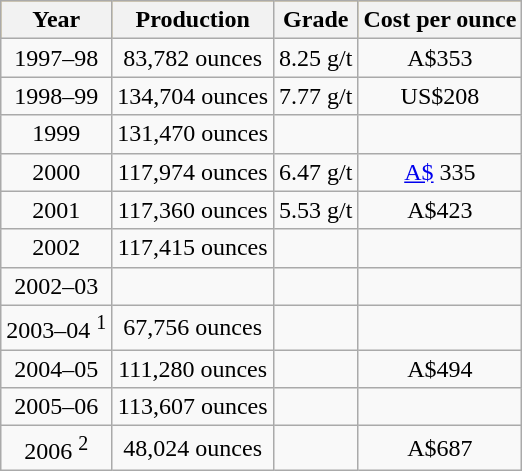<table class="wikitable">
<tr style="text-align:center; background:#daa520;">
<th>Year</th>
<th>Production</th>
<th>Grade</th>
<th>Cost per ounce</th>
</tr>
<tr style="text-align:center;">
<td>1997–98</td>
<td>83,782 ounces</td>
<td>8.25 g/t</td>
<td>A$353</td>
</tr>
<tr style="text-align:center;">
<td>1998–99</td>
<td>134,704 ounces</td>
<td>7.77 g/t</td>
<td>US$208</td>
</tr>
<tr style="text-align:center;">
<td>1999</td>
<td>131,470 ounces</td>
<td></td>
<td></td>
</tr>
<tr style="text-align:center;">
<td>2000</td>
<td>117,974 ounces</td>
<td>6.47 g/t</td>
<td><a href='#'>A$</a> 335</td>
</tr>
<tr style="text-align:center;">
<td>2001</td>
<td>117,360 ounces</td>
<td>5.53 g/t</td>
<td>A$423</td>
</tr>
<tr style="text-align:center;">
<td>2002</td>
<td>117,415 ounces</td>
<td></td>
<td></td>
</tr>
<tr style="text-align:center;">
<td>2002–03</td>
<td></td>
<td></td>
<td></td>
</tr>
<tr style="text-align:center;">
<td>2003–04 <sup>1</sup></td>
<td>67,756 ounces</td>
<td></td>
<td></td>
</tr>
<tr style="text-align:center;">
<td>2004–05</td>
<td>111,280 ounces</td>
<td></td>
<td>A$494</td>
</tr>
<tr style="text-align:center;">
<td>2005–06</td>
<td>113,607 ounces</td>
<td></td>
<td></td>
</tr>
<tr style="text-align:center;">
<td>2006 <sup>2</sup></td>
<td>48,024 ounces</td>
<td></td>
<td>A$687</td>
</tr>
</table>
